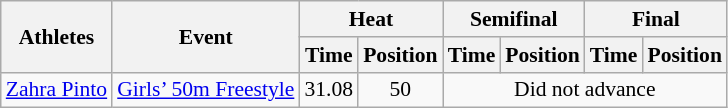<table class="wikitable" border="1" style="font-size:90%">
<tr>
<th rowspan=2>Athletes</th>
<th rowspan=2>Event</th>
<th colspan=2>Heat</th>
<th colspan=2>Semifinal</th>
<th colspan=2>Final</th>
</tr>
<tr>
<th>Time</th>
<th>Position</th>
<th>Time</th>
<th>Position</th>
<th>Time</th>
<th>Position</th>
</tr>
<tr>
<td rowspan=1><a href='#'>Zahra Pinto</a></td>
<td><a href='#'>Girls’ 50m Freestyle</a></td>
<td align=center>31.08</td>
<td align=center>50</td>
<td colspan="4" align=center>Did not advance</td>
</tr>
</table>
